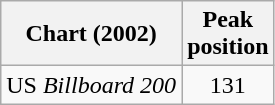<table class="wikitable">
<tr>
<th>Chart (2002)</th>
<th>Peak<br>position</th>
</tr>
<tr>
<td>US <em>Billboard 200</em></td>
<td style="text-align:center;">131</td>
</tr>
</table>
